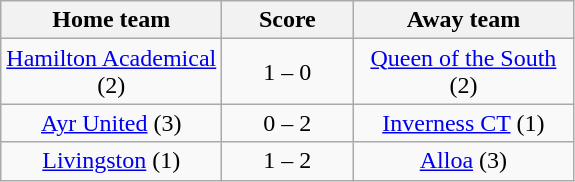<table class="wikitable" style="text-align: center">
<tr>
<th width=140>Home team</th>
<th width=80>Score</th>
<th width=140>Away team</th>
</tr>
<tr>
<td><a href='#'>Hamilton Academical</a> (2)</td>
<td>1 – 0</td>
<td><a href='#'>Queen of the South</a> (2)</td>
</tr>
<tr>
<td><a href='#'>Ayr United</a> (3)</td>
<td>0 – 2</td>
<td><a href='#'>Inverness CT</a> (1)</td>
</tr>
<tr>
<td><a href='#'>Livingston</a> (1)</td>
<td>1 – 2</td>
<td><a href='#'>Alloa</a> (3)</td>
</tr>
</table>
